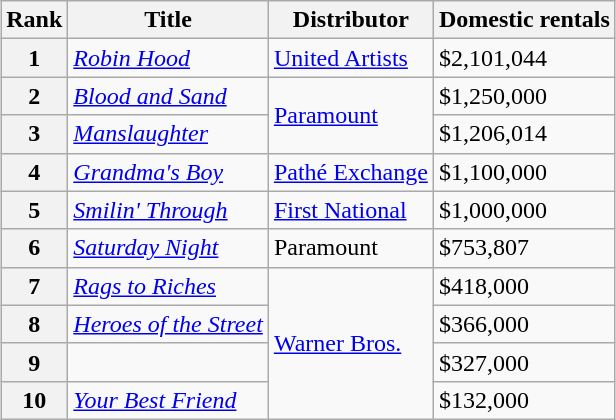<table class="wikitable sortable" style="margin:auto; margin:auto;">
<tr>
<th>Rank</th>
<th>Title</th>
<th>Distributor</th>
<th>Domestic rentals</th>
</tr>
<tr>
<th style="text-align:center;">1</th>
<td><em><a href='#'>Robin Hood</a></em></td>
<td><a href='#'>United Artists</a></td>
<td>$2,101,044</td>
</tr>
<tr>
<th style="text-align:center;">2</th>
<td><em><a href='#'>Blood and Sand</a></em></td>
<td rowspan="2"><a href='#'>Paramount</a></td>
<td>$1,250,000</td>
</tr>
<tr>
<th style="text-align:center;">3</th>
<td><em><a href='#'>Manslaughter</a></em></td>
<td>$1,206,014</td>
</tr>
<tr>
<th style="text-align:center;">4</th>
<td><em><a href='#'>Grandma's Boy</a></em></td>
<td><a href='#'>Pathé Exchange</a></td>
<td>$1,100,000</td>
</tr>
<tr>
<th style="text-align:center;">5</th>
<td><em><a href='#'>Smilin' Through</a></em></td>
<td><a href='#'>First National</a></td>
<td>$1,000,000</td>
</tr>
<tr>
<th style="text-align:center;">6</th>
<td><em><a href='#'>Saturday Night</a></em></td>
<td>Paramount</td>
<td>$753,807</td>
</tr>
<tr>
<th style="text-align:center;">7</th>
<td><em><a href='#'>Rags to Riches</a></em></td>
<td rowspan="5"><a href='#'>Warner Bros.</a></td>
<td>$418,000</td>
</tr>
<tr>
<th style="text-align:center;">8</th>
<td><em><a href='#'>Heroes of the Street</a></em></td>
<td>$366,000</td>
</tr>
<tr>
<th style="text-align:center;">9</th>
<td><em></em></td>
<td>$327,000</td>
</tr>
<tr>
<th style="text-align:center;">10</th>
<td><em><a href='#'>Your Best Friend</a></em></td>
<td>$132,000</td>
</tr>
</table>
